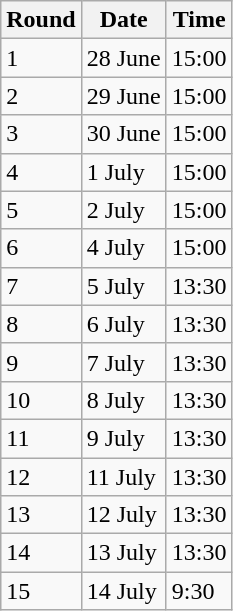<table class="wikitable">
<tr>
<th>Round</th>
<th>Date</th>
<th>Time</th>
</tr>
<tr>
<td>1</td>
<td>28 June</td>
<td>15:00</td>
</tr>
<tr>
<td>2</td>
<td>29 June</td>
<td>15:00</td>
</tr>
<tr>
<td>3</td>
<td>30 June</td>
<td>15:00</td>
</tr>
<tr>
<td>4</td>
<td>1 July</td>
<td>15:00</td>
</tr>
<tr>
<td>5</td>
<td>2 July</td>
<td>15:00</td>
</tr>
<tr>
<td>6</td>
<td>4 July</td>
<td>15:00</td>
</tr>
<tr>
<td>7</td>
<td>5 July</td>
<td>13:30</td>
</tr>
<tr>
<td>8</td>
<td>6 July</td>
<td>13:30</td>
</tr>
<tr>
<td>9</td>
<td>7 July</td>
<td>13:30</td>
</tr>
<tr>
<td>10</td>
<td>8 July</td>
<td>13:30</td>
</tr>
<tr>
<td>11</td>
<td>9 July</td>
<td>13:30</td>
</tr>
<tr>
<td>12</td>
<td>11 July</td>
<td>13:30</td>
</tr>
<tr>
<td>13</td>
<td>12 July</td>
<td>13:30</td>
</tr>
<tr>
<td>14</td>
<td>13 July</td>
<td>13:30</td>
</tr>
<tr>
<td>15</td>
<td>14 July</td>
<td>9:30</td>
</tr>
</table>
